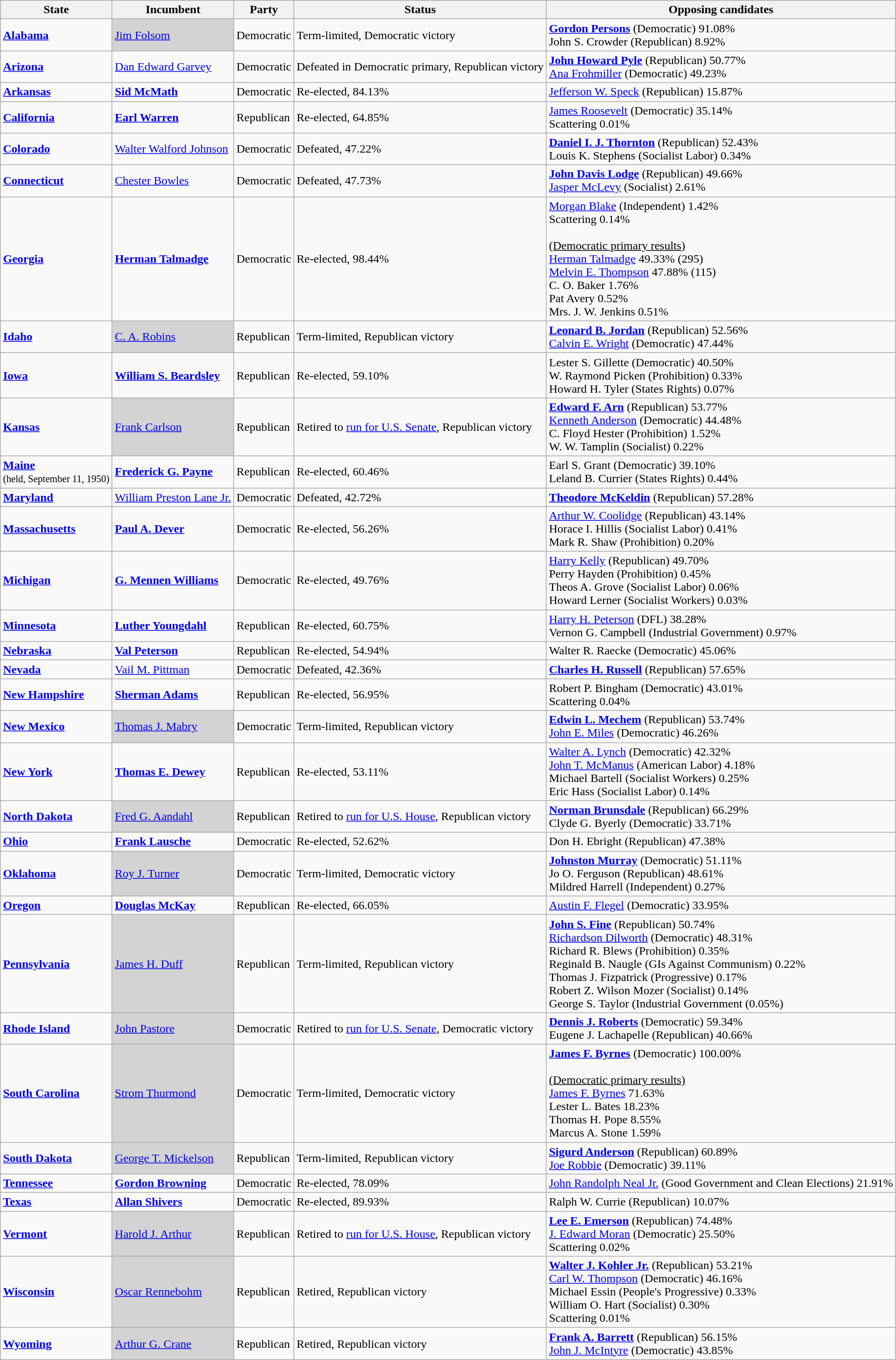<table class="wikitable">
<tr>
<th>State</th>
<th>Incumbent</th>
<th>Party</th>
<th>Status</th>
<th>Opposing candidates</th>
</tr>
<tr>
<td><strong><a href='#'>Alabama</a></strong></td>
<td bgcolor="lightgrey"><a href='#'>Jim Folsom</a></td>
<td>Democratic</td>
<td>Term-limited, Democratic victory</td>
<td><strong><a href='#'>Gordon Persons</a></strong> (Democratic) 91.08%<br>John S. Crowder (Republican) 8.92%<br></td>
</tr>
<tr>
<td><strong><a href='#'>Arizona</a></strong></td>
<td><a href='#'>Dan Edward Garvey</a></td>
<td>Democratic</td>
<td>Defeated in Democratic primary, Republican victory</td>
<td><strong><a href='#'>John Howard Pyle</a></strong> (Republican) 50.77%<br><a href='#'>Ana Frohmiller</a> (Democratic) 49.23%<br></td>
</tr>
<tr>
<td><strong><a href='#'>Arkansas</a></strong></td>
<td><strong><a href='#'>Sid McMath</a></strong></td>
<td>Democratic</td>
<td>Re-elected, 84.13%</td>
<td><a href='#'>Jefferson W. Speck</a> (Republican) 15.87%<br></td>
</tr>
<tr>
<td><strong><a href='#'>California</a></strong></td>
<td><strong><a href='#'>Earl Warren</a></strong></td>
<td>Republican</td>
<td>Re-elected, 64.85%</td>
<td><a href='#'>James Roosevelt</a> (Democratic) 35.14%<br>Scattering 0.01%<br></td>
</tr>
<tr>
<td><strong><a href='#'>Colorado</a></strong></td>
<td><a href='#'>Walter Walford Johnson</a></td>
<td>Democratic</td>
<td>Defeated, 47.22%</td>
<td><strong><a href='#'>Daniel I. J. Thornton</a></strong> (Republican) 52.43%<br>Louis K. Stephens (Socialist Labor) 0.34%<br></td>
</tr>
<tr>
<td><strong><a href='#'>Connecticut</a></strong></td>
<td><a href='#'>Chester Bowles</a></td>
<td>Democratic</td>
<td>Defeated, 47.73%</td>
<td><strong><a href='#'>John Davis Lodge</a></strong> (Republican) 49.66%<br><a href='#'>Jasper McLevy</a> (Socialist) 2.61%<br></td>
</tr>
<tr>
<td><strong><a href='#'>Georgia</a></strong></td>
<td><strong><a href='#'>Herman Talmadge</a></strong></td>
<td>Democratic</td>
<td>Re-elected, 98.44%</td>
<td><a href='#'>Morgan Blake</a> (Independent) 1.42%<br>Scattering 0.14%<br><br><u>(Democratic primary results)</u><br><a href='#'>Herman Talmadge</a> 49.33% (295)<br><a href='#'>Melvin E. Thompson</a> 47.88% (115)<br>C. O. Baker 1.76%<br>Pat Avery 0.52%<br>Mrs. J. W. Jenkins 0.51%<br></td>
</tr>
<tr>
<td><strong><a href='#'>Idaho</a></strong></td>
<td bgcolor="lightgrey"><a href='#'>C. A. Robins</a></td>
<td>Republican</td>
<td>Term-limited, Republican victory</td>
<td><strong><a href='#'>Leonard B. Jordan</a></strong> (Republican) 52.56%<br><a href='#'>Calvin E. Wright</a> (Democratic) 47.44%<br></td>
</tr>
<tr>
<td><strong><a href='#'>Iowa</a></strong></td>
<td><strong><a href='#'>William S. Beardsley</a></strong></td>
<td>Republican</td>
<td>Re-elected, 59.10%</td>
<td>Lester S. Gillette (Democratic) 40.50%<br>W. Raymond Picken (Prohibition) 0.33%<br>Howard H. Tyler (States Rights) 0.07%<br></td>
</tr>
<tr>
<td><strong><a href='#'>Kansas</a></strong></td>
<td bgcolor="lightgrey"><a href='#'>Frank Carlson</a></td>
<td>Republican</td>
<td>Retired to <a href='#'>run for U.S. Senate</a>, Republican victory</td>
<td><strong><a href='#'>Edward F. Arn</a></strong> (Republican) 53.77%<br><a href='#'>Kenneth Anderson</a> (Democratic) 44.48%<br>C. Floyd Hester (Prohibition) 1.52%<br>W. W. Tamplin (Socialist) 0.22%<br></td>
</tr>
<tr>
<td><strong><a href='#'>Maine</a></strong><br><small>(held, September 11, 1950)</small></td>
<td><strong><a href='#'>Frederick G. Payne</a></strong></td>
<td>Republican</td>
<td>Re-elected, 60.46%</td>
<td>Earl S. Grant (Democratic) 39.10%<br>Leland B. Currier (States Rights) 0.44%<br></td>
</tr>
<tr>
<td><strong><a href='#'>Maryland</a></strong></td>
<td><a href='#'>William Preston Lane Jr.</a></td>
<td>Democratic</td>
<td>Defeated, 42.72%</td>
<td><strong><a href='#'>Theodore McKeldin</a></strong> (Republican) 57.28%<br></td>
</tr>
<tr>
<td><strong><a href='#'>Massachusetts</a></strong></td>
<td><strong><a href='#'>Paul A. Dever</a></strong></td>
<td>Democratic</td>
<td>Re-elected, 56.26%</td>
<td><a href='#'>Arthur W. Coolidge</a> (Republican) 43.14%<br>Horace I. Hillis (Socialist Labor) 0.41%<br>Mark R. Shaw (Prohibition) 0.20%<br></td>
</tr>
<tr>
<td><strong><a href='#'>Michigan</a></strong></td>
<td><strong><a href='#'>G. Mennen Williams</a></strong></td>
<td>Democratic</td>
<td>Re-elected, 49.76%</td>
<td><a href='#'>Harry Kelly</a> (Republican) 49.70%<br>Perry Hayden (Prohibition) 0.45%<br>Theos A. Grove (Socialist Labor) 0.06%<br>Howard Lerner (Socialist Workers) 0.03%<br></td>
</tr>
<tr>
<td><strong><a href='#'>Minnesota</a></strong></td>
<td><strong><a href='#'>Luther Youngdahl</a></strong></td>
<td>Republican</td>
<td>Re-elected, 60.75%</td>
<td><a href='#'>Harry H. Peterson</a> (DFL) 38.28%<br>Vernon G. Campbell (Industrial Government) 0.97%<br></td>
</tr>
<tr>
<td><strong><a href='#'>Nebraska</a></strong></td>
<td><strong><a href='#'>Val Peterson</a></strong></td>
<td>Republican</td>
<td>Re-elected, 54.94%</td>
<td>Walter R. Raecke (Democratic) 45.06%<br></td>
</tr>
<tr>
<td><strong><a href='#'>Nevada</a></strong></td>
<td><a href='#'>Vail M. Pittman</a></td>
<td>Democratic</td>
<td>Defeated, 42.36%</td>
<td><strong><a href='#'>Charles H. Russell</a></strong> (Republican) 57.65%<br></td>
</tr>
<tr>
<td><strong><a href='#'>New Hampshire</a></strong></td>
<td><strong><a href='#'>Sherman Adams</a></strong></td>
<td>Republican</td>
<td>Re-elected, 56.95%</td>
<td>Robert P. Bingham (Democratic) 43.01%<br>Scattering 0.04%<br></td>
</tr>
<tr>
<td><strong><a href='#'>New Mexico</a></strong></td>
<td bgcolor="lightgrey"><a href='#'>Thomas J. Mabry</a></td>
<td>Democratic</td>
<td>Term-limited, Republican victory</td>
<td><strong><a href='#'>Edwin L. Mechem</a></strong> (Republican) 53.74%<br><a href='#'>John E. Miles</a> (Democratic) 46.26%<br></td>
</tr>
<tr>
<td><strong><a href='#'>New York</a></strong></td>
<td><strong><a href='#'>Thomas E. Dewey</a></strong></td>
<td>Republican</td>
<td>Re-elected, 53.11%</td>
<td><a href='#'>Walter A. Lynch</a> (Democratic) 42.32%<br><a href='#'>John T. McManus</a> (American Labor) 4.18%<br>Michael Bartell (Socialist Workers) 0.25%<br>Eric Hass (Socialist Labor) 0.14%<br></td>
</tr>
<tr>
<td><strong><a href='#'>North Dakota</a></strong></td>
<td bgcolor="lightgrey"><a href='#'>Fred G. Aandahl</a></td>
<td>Republican</td>
<td>Retired to <a href='#'>run for U.S. House</a>, Republican victory</td>
<td><strong><a href='#'>Norman Brunsdale</a></strong> (Republican) 66.29%<br>Clyde G. Byerly (Democratic) 33.71%<br></td>
</tr>
<tr>
<td><strong><a href='#'>Ohio</a></strong></td>
<td><strong><a href='#'>Frank Lausche</a></strong></td>
<td>Democratic</td>
<td>Re-elected, 52.62%</td>
<td>Don H. Ebright (Republican) 47.38%<br></td>
</tr>
<tr>
<td><strong><a href='#'>Oklahoma</a></strong></td>
<td bgcolor="lightgrey"><a href='#'>Roy J. Turner</a></td>
<td>Democratic</td>
<td>Term-limited, Democratic victory</td>
<td><strong><a href='#'>Johnston Murray</a></strong> (Democratic) 51.11%<br>Jo O. Ferguson (Republican) 48.61%<br>Mildred Harrell (Independent) 0.27%<br></td>
</tr>
<tr>
<td><strong><a href='#'>Oregon</a></strong></td>
<td><strong><a href='#'>Douglas McKay</a></strong></td>
<td>Republican</td>
<td>Re-elected, 66.05%</td>
<td><a href='#'>Austin F. Flegel</a> (Democratic) 33.95%<br></td>
</tr>
<tr>
<td><strong><a href='#'>Pennsylvania</a></strong></td>
<td bgcolor="lightgrey"><a href='#'>James H. Duff</a></td>
<td>Republican</td>
<td>Term-limited, Republican victory</td>
<td><strong><a href='#'>John S. Fine</a></strong> (Republican) 50.74%<br><a href='#'>Richardson Dilworth</a> (Democratic) 48.31%<br>Richard R. Blews (Prohibition) 0.35%<br>Reginald B. Naugle (GIs Against Communism) 0.22%<br>Thomas J. Fizpatrick (Progressive) 0.17%<br>Robert Z. Wilson Mozer (Socialist) 0.14%<br>George S. Taylor (Industrial Government (0.05%)<br></td>
</tr>
<tr>
<td><strong><a href='#'>Rhode Island</a></strong></td>
<td bgcolor="lightgrey"><a href='#'>John Pastore</a></td>
<td>Democratic</td>
<td>Retired to <a href='#'>run for U.S. Senate</a>, Democratic victory</td>
<td><strong><a href='#'>Dennis J. Roberts</a></strong> (Democratic) 59.34%<br>Eugene J. Lachapelle (Republican) 40.66%<br></td>
</tr>
<tr>
<td><strong><a href='#'>South Carolina</a></strong></td>
<td bgcolor="lightgrey"><a href='#'>Strom Thurmond</a></td>
<td>Democratic</td>
<td>Term-limited, Democratic victory</td>
<td><strong><a href='#'>James F. Byrnes</a></strong> (Democratic) 100.00%<br><br><u>(Democratic primary results)</u><br><a href='#'>James F. Byrnes</a> 71.63%<br>Lester L. Bates 18.23%<br>Thomas H. Pope 8.55%<br>Marcus A. Stone 1.59%<br></td>
</tr>
<tr>
<td><strong><a href='#'>South Dakota</a></strong></td>
<td bgcolor="lightgrey"><a href='#'>George T. Mickelson</a></td>
<td>Republican</td>
<td>Term-limited, Republican victory</td>
<td><strong><a href='#'>Sigurd Anderson</a></strong> (Republican) 60.89%<br><a href='#'>Joe Robbie</a> (Democratic) 39.11%<br></td>
</tr>
<tr>
<td><strong><a href='#'>Tennessee</a></strong></td>
<td><strong><a href='#'>Gordon Browning</a></strong></td>
<td>Democratic</td>
<td>Re-elected, 78.09%</td>
<td><a href='#'>John Randolph Neal Jr.</a> (Good Government and Clean Elections) 21.91%<br></td>
</tr>
<tr>
<td><strong><a href='#'>Texas</a></strong></td>
<td><strong><a href='#'>Allan Shivers</a></strong></td>
<td>Democratic</td>
<td>Re-elected, 89.93%</td>
<td>Ralph W. Currie (Republican) 10.07%<br></td>
</tr>
<tr>
<td><strong><a href='#'>Vermont</a></strong></td>
<td bgcolor="lightgrey"><a href='#'>Harold J. Arthur</a></td>
<td>Republican</td>
<td>Retired to <a href='#'>run for U.S. House</a>, Republican victory</td>
<td><strong><a href='#'>Lee E. Emerson</a></strong> (Republican) 74.48%<br><a href='#'>J. Edward Moran</a> (Democratic) 25.50%<br>Scattering 0.02%<br></td>
</tr>
<tr>
<td><strong><a href='#'>Wisconsin</a></strong></td>
<td bgcolor="lightgrey"><a href='#'>Oscar Rennebohm</a></td>
<td>Republican</td>
<td>Retired, Republican victory</td>
<td><strong><a href='#'>Walter J. Kohler Jr.</a></strong> (Republican) 53.21%<br><a href='#'>Carl W. Thompson</a> (Democratic) 46.16%<br>Michael Essin (People's Progressive) 0.33%<br>William O. Hart (Socialist) 0.30%<br>Scattering 0.01%<br></td>
</tr>
<tr>
<td><strong><a href='#'>Wyoming</a></strong></td>
<td bgcolor="lightgrey"><a href='#'>Arthur G. Crane</a></td>
<td>Republican</td>
<td>Retired, Republican victory</td>
<td><strong><a href='#'>Frank A. Barrett</a></strong> (Republican) 56.15%<br><a href='#'>John J. McIntyre</a> (Democratic) 43.85%<br></td>
</tr>
</table>
